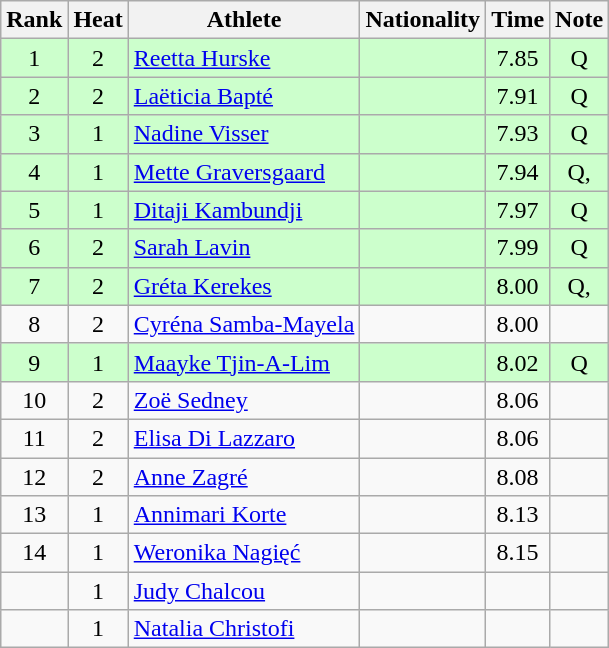<table class="wikitable sortable" style="text-align:center">
<tr>
<th>Rank</th>
<th>Heat</th>
<th>Athlete</th>
<th>Nationality</th>
<th>Time</th>
<th>Note</th>
</tr>
<tr bgcolor="ccffcc">
<td>1</td>
<td>2</td>
<td align="left"><a href='#'>Reetta Hurske</a></td>
<td align="left"></td>
<td>7.85</td>
<td>Q</td>
</tr>
<tr bgcolor="ccffcc">
<td>2</td>
<td>2</td>
<td align="left"><a href='#'>Laëticia Bapté</a></td>
<td align="left"></td>
<td>7.91</td>
<td>Q</td>
</tr>
<tr bgcolor="ccffcc">
<td>3</td>
<td>1</td>
<td align="left"><a href='#'>Nadine Visser</a></td>
<td align="left"></td>
<td>7.93</td>
<td>Q</td>
</tr>
<tr bgcolor="ccffcc">
<td>4</td>
<td>1</td>
<td align="left"><a href='#'>Mette Graversgaard</a></td>
<td align="left"></td>
<td>7.94</td>
<td>Q, </td>
</tr>
<tr bgcolor="ccffcc">
<td>5</td>
<td>1</td>
<td align="left"><a href='#'>Ditaji Kambundji</a></td>
<td align="left"></td>
<td>7.97</td>
<td>Q</td>
</tr>
<tr bgcolor="ccffcc">
<td>6</td>
<td>2</td>
<td align="left"><a href='#'>Sarah Lavin</a></td>
<td align="left"></td>
<td>7.99</td>
<td>Q</td>
</tr>
<tr bgcolor="ccffcc">
<td>7</td>
<td>2</td>
<td align="left"><a href='#'>Gréta Kerekes</a></td>
<td align="left"></td>
<td>8.00</td>
<td>Q, </td>
</tr>
<tr>
<td>8</td>
<td>2</td>
<td align="left"><a href='#'>Cyréna Samba-Mayela</a></td>
<td align="left"></td>
<td>8.00</td>
<td></td>
</tr>
<tr bgcolor="ccffcc">
<td>9</td>
<td>1</td>
<td align="left"><a href='#'>Maayke Tjin-A-Lim</a></td>
<td align="left"></td>
<td>8.02</td>
<td>Q</td>
</tr>
<tr>
<td>10</td>
<td>2</td>
<td align="left"><a href='#'>Zoë Sedney</a></td>
<td align="left"></td>
<td>8.06</td>
<td></td>
</tr>
<tr>
<td>11</td>
<td>2</td>
<td align="left"><a href='#'>Elisa Di Lazzaro</a></td>
<td align="left"></td>
<td>8.06</td>
<td></td>
</tr>
<tr>
<td>12</td>
<td>2</td>
<td align="left"><a href='#'>Anne Zagré</a></td>
<td align="left"></td>
<td>8.08</td>
<td></td>
</tr>
<tr>
<td>13</td>
<td>1</td>
<td align="left"><a href='#'>Annimari Korte</a></td>
<td align="left"></td>
<td>8.13</td>
<td></td>
</tr>
<tr>
<td>14</td>
<td>1</td>
<td align="left"><a href='#'>Weronika Nagięć</a></td>
<td align="left"></td>
<td>8.15</td>
<td></td>
</tr>
<tr>
<td></td>
<td>1</td>
<td align="left"><a href='#'>Judy Chalcou</a></td>
<td align="left"></td>
<td></td>
<td></td>
</tr>
<tr>
<td></td>
<td>1</td>
<td align="left"><a href='#'>Natalia Christofi</a></td>
<td align="left"></td>
<td></td>
<td></td>
</tr>
</table>
